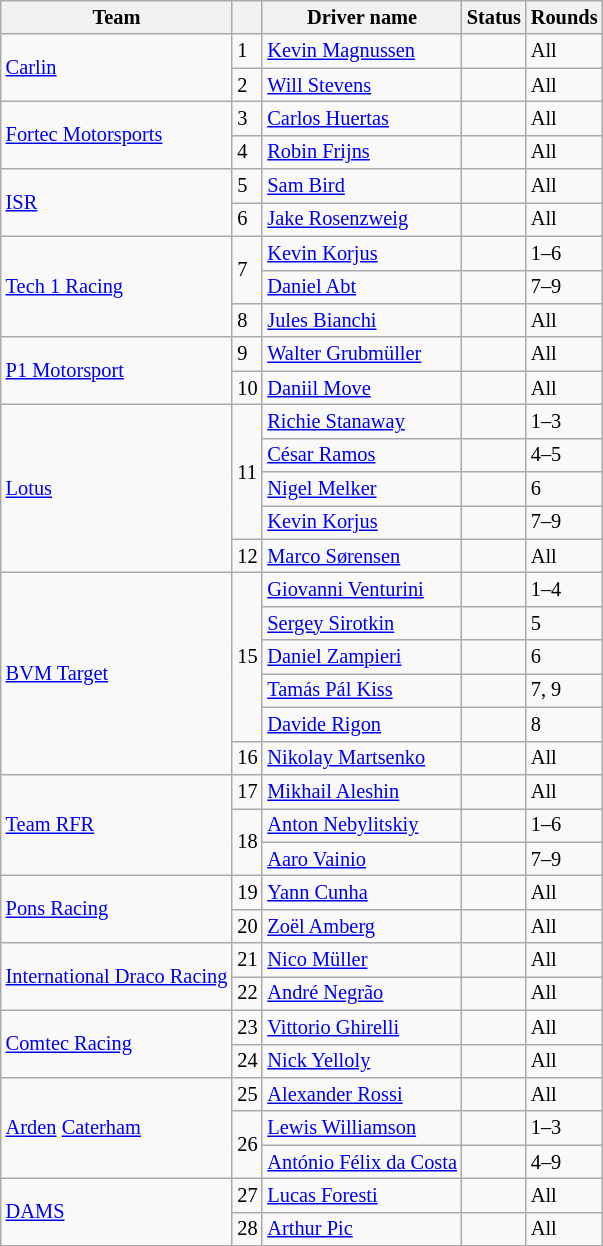<table class="wikitable" style="font-size: 85%;">
<tr>
<th>Team</th>
<th></th>
<th>Driver name</th>
<th>Status</th>
<th>Rounds</th>
</tr>
<tr>
<td rowspan=2> <a href='#'>Carlin</a></td>
<td>1</td>
<td> <a href='#'>Kevin Magnussen</a></td>
<td align=center></td>
<td>All</td>
</tr>
<tr>
<td>2</td>
<td> <a href='#'>Will Stevens</a></td>
<td align=center></td>
<td>All</td>
</tr>
<tr>
<td rowspan=2> <a href='#'>Fortec Motorsports</a></td>
<td>3</td>
<td> <a href='#'>Carlos Huertas</a></td>
<td align=center></td>
<td>All</td>
</tr>
<tr>
<td>4</td>
<td> <a href='#'>Robin Frijns</a></td>
<td align=center></td>
<td>All</td>
</tr>
<tr>
<td rowspan=2> <a href='#'>ISR</a></td>
<td>5</td>
<td> <a href='#'>Sam Bird</a></td>
<td></td>
<td>All</td>
</tr>
<tr>
<td>6</td>
<td> <a href='#'>Jake Rosenzweig</a></td>
<td></td>
<td>All</td>
</tr>
<tr>
<td rowspan=3> <a href='#'>Tech 1 Racing</a></td>
<td rowspan=2>7</td>
<td> <a href='#'>Kevin Korjus</a></td>
<td></td>
<td>1–6</td>
</tr>
<tr>
<td> <a href='#'>Daniel Abt</a></td>
<td align=center></td>
<td>7–9</td>
</tr>
<tr>
<td>8</td>
<td> <a href='#'>Jules Bianchi</a></td>
<td></td>
<td>All</td>
</tr>
<tr>
<td rowspan=2> <a href='#'>P1 Motorsport</a></td>
<td>9</td>
<td> <a href='#'>Walter Grubmüller</a></td>
<td></td>
<td>All</td>
</tr>
<tr>
<td>10</td>
<td> <a href='#'>Daniil Move</a></td>
<td></td>
<td>All</td>
</tr>
<tr>
<td rowspan=5> <a href='#'>Lotus</a></td>
<td rowspan=4>11</td>
<td> <a href='#'>Richie Stanaway</a></td>
<td align=center></td>
<td>1–3</td>
</tr>
<tr>
<td> <a href='#'>César Ramos</a></td>
<td></td>
<td>4–5</td>
</tr>
<tr>
<td> <a href='#'>Nigel Melker</a></td>
<td></td>
<td>6</td>
</tr>
<tr>
<td> <a href='#'>Kevin Korjus</a></td>
<td></td>
<td>7–9</td>
</tr>
<tr>
<td>12</td>
<td> <a href='#'>Marco Sørensen</a></td>
<td align=center></td>
<td>All</td>
</tr>
<tr>
<td rowspan=6> <a href='#'>BVM Target</a></td>
<td rowspan=5>15</td>
<td> <a href='#'>Giovanni Venturini</a></td>
<td align=center></td>
<td>1–4</td>
</tr>
<tr>
<td> <a href='#'>Sergey Sirotkin</a></td>
<td align=center></td>
<td>5</td>
</tr>
<tr>
<td> <a href='#'>Daniel Zampieri</a></td>
<td></td>
<td>6</td>
</tr>
<tr>
<td> <a href='#'>Tamás Pál Kiss</a></td>
<td align=center></td>
<td>7, 9</td>
</tr>
<tr>
<td> <a href='#'>Davide Rigon</a></td>
<td align=center></td>
<td>8</td>
</tr>
<tr>
<td>16</td>
<td> <a href='#'>Nikolay Martsenko</a></td>
<td align=center></td>
<td>All</td>
</tr>
<tr>
<td rowspan=3> <a href='#'>Team RFR</a></td>
<td>17</td>
<td> <a href='#'>Mikhail Aleshin</a></td>
<td></td>
<td>All</td>
</tr>
<tr>
<td rowspan=2>18</td>
<td> <a href='#'>Anton Nebylitskiy</a></td>
<td></td>
<td>1–6</td>
</tr>
<tr>
<td> <a href='#'>Aaro Vainio</a></td>
<td align=center></td>
<td>7–9</td>
</tr>
<tr>
<td rowspan=2> <a href='#'>Pons Racing</a></td>
<td>19</td>
<td> <a href='#'>Yann Cunha</a></td>
<td align=center></td>
<td>All</td>
</tr>
<tr>
<td>20</td>
<td> <a href='#'>Zoël Amberg</a></td>
<td align=center></td>
<td>All</td>
</tr>
<tr>
<td rowspan=2> <a href='#'>International Draco Racing</a></td>
<td>21</td>
<td> <a href='#'>Nico Müller</a></td>
<td align=center></td>
<td>All</td>
</tr>
<tr>
<td>22</td>
<td> <a href='#'>André Negrão</a></td>
<td></td>
<td>All</td>
</tr>
<tr>
<td rowspan=2> <a href='#'>Comtec Racing</a></td>
<td>23</td>
<td> <a href='#'>Vittorio Ghirelli</a></td>
<td align=center></td>
<td>All</td>
</tr>
<tr>
<td>24</td>
<td> <a href='#'>Nick Yelloly</a></td>
<td></td>
<td>All</td>
</tr>
<tr>
<td rowspan=3> <a href='#'>Arden</a> <a href='#'>Caterham</a></td>
<td>25</td>
<td> <a href='#'>Alexander Rossi</a></td>
<td></td>
<td>All</td>
</tr>
<tr>
<td rowspan=2>26</td>
<td> <a href='#'>Lewis Williamson</a></td>
<td></td>
<td>1–3</td>
</tr>
<tr>
<td> <a href='#'>António Félix da Costa</a></td>
<td align=center></td>
<td>4–9</td>
</tr>
<tr>
<td rowspan=2> <a href='#'>DAMS</a></td>
<td>27</td>
<td> <a href='#'>Lucas Foresti</a></td>
<td align=center></td>
<td>All</td>
</tr>
<tr>
<td>28</td>
<td> <a href='#'>Arthur Pic</a></td>
<td></td>
<td>All</td>
</tr>
</table>
